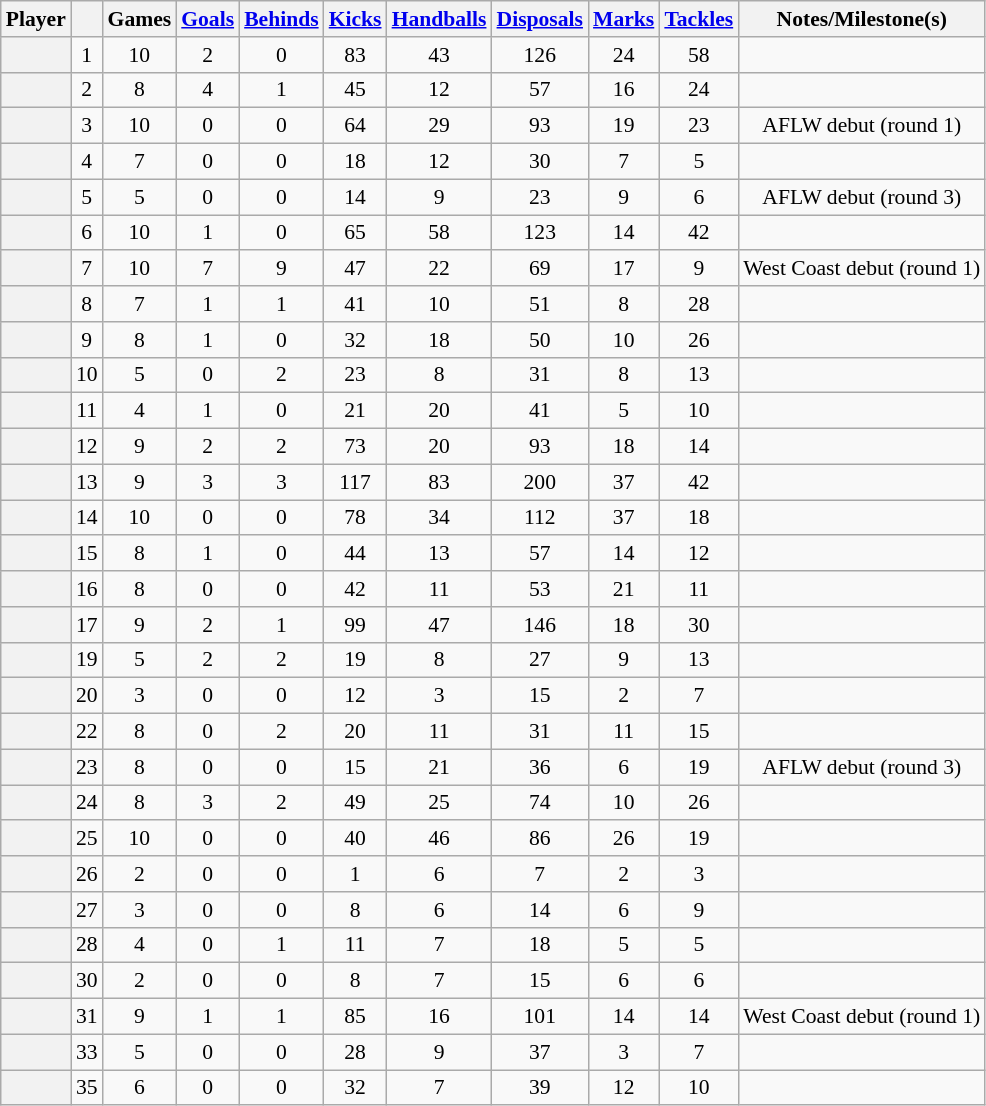<table class="wikitable plainrowheaders sortable" style="text-align:center; font-size:90%">
<tr>
<th scope="col">Player</th>
<th scope="col"></th>
<th scope="col" width:3em>Games</th>
<th scope="col" width:3em><a href='#'>Goals</a></th>
<th scope="col" width:3em><a href='#'>Behinds</a></th>
<th scope="col" width:3em><a href='#'>Kicks</a></th>
<th scope="col" width:3em><a href='#'>Handballs</a></th>
<th scope="col" width:3em><a href='#'>Disposals</a></th>
<th scope="col" width:3em><a href='#'>Marks</a></th>
<th scope="col" width:3em><a href='#'>Tackles</a></th>
<th scope="col" class="unsortable">Notes/Milestone(s)</th>
</tr>
<tr>
<th scope="row"></th>
<td>1</td>
<td>10</td>
<td>2</td>
<td>0</td>
<td>83</td>
<td>43</td>
<td>126</td>
<td>24</td>
<td>58</td>
<td></td>
</tr>
<tr>
<th scope="row"></th>
<td>2</td>
<td>8</td>
<td>4</td>
<td>1</td>
<td>45</td>
<td>12</td>
<td>57</td>
<td>16</td>
<td>24</td>
<td></td>
</tr>
<tr>
<th scope="row"></th>
<td>3</td>
<td>10</td>
<td>0</td>
<td>0</td>
<td>64</td>
<td>29</td>
<td>93</td>
<td>19</td>
<td>23</td>
<td>AFLW debut (round 1)</td>
</tr>
<tr>
<th scope="row"></th>
<td>4</td>
<td>7</td>
<td>0</td>
<td>0</td>
<td>18</td>
<td>12</td>
<td>30</td>
<td>7</td>
<td>5</td>
<td></td>
</tr>
<tr>
<th scope="row"></th>
<td>5</td>
<td>5</td>
<td>0</td>
<td>0</td>
<td>14</td>
<td>9</td>
<td>23</td>
<td>9</td>
<td>6</td>
<td>AFLW debut (round 3)</td>
</tr>
<tr>
<th scope="row"></th>
<td>6</td>
<td>10</td>
<td>1</td>
<td>0</td>
<td>65</td>
<td>58</td>
<td>123</td>
<td>14</td>
<td>42</td>
<td></td>
</tr>
<tr>
<th scope="row"></th>
<td>7</td>
<td>10</td>
<td>7</td>
<td>9</td>
<td>47</td>
<td>22</td>
<td>69</td>
<td>17</td>
<td>9</td>
<td>West Coast debut (round 1)</td>
</tr>
<tr>
<th scope="row"></th>
<td>8</td>
<td>7</td>
<td>1</td>
<td>1</td>
<td>41</td>
<td>10</td>
<td>51</td>
<td>8</td>
<td>28</td>
<td></td>
</tr>
<tr>
<th scope="row"></th>
<td>9</td>
<td>8</td>
<td>1</td>
<td>0</td>
<td>32</td>
<td>18</td>
<td>50</td>
<td>10</td>
<td>26</td>
<td></td>
</tr>
<tr>
<th scope="row"></th>
<td>10</td>
<td>5</td>
<td>0</td>
<td>2</td>
<td>23</td>
<td>8</td>
<td>31</td>
<td>8</td>
<td>13</td>
<td></td>
</tr>
<tr>
<th scope="row"></th>
<td>11</td>
<td>4</td>
<td>1</td>
<td>0</td>
<td>21</td>
<td>20</td>
<td>41</td>
<td>5</td>
<td>10</td>
<td></td>
</tr>
<tr>
<th scope="row"></th>
<td>12</td>
<td>9</td>
<td>2</td>
<td>2</td>
<td>73</td>
<td>20</td>
<td>93</td>
<td>18</td>
<td>14</td>
<td></td>
</tr>
<tr>
<th scope="row"></th>
<td>13</td>
<td>9</td>
<td>3</td>
<td>3</td>
<td>117</td>
<td>83</td>
<td>200</td>
<td>37</td>
<td>42</td>
<td></td>
</tr>
<tr>
<th scope="row"></th>
<td>14</td>
<td>10</td>
<td>0</td>
<td>0</td>
<td>78</td>
<td>34</td>
<td>112</td>
<td>37</td>
<td>18</td>
<td></td>
</tr>
<tr>
<th scope="row"></th>
<td>15</td>
<td>8</td>
<td>1</td>
<td>0</td>
<td>44</td>
<td>13</td>
<td>57</td>
<td>14</td>
<td>12</td>
<td></td>
</tr>
<tr>
<th scope="row"></th>
<td>16</td>
<td>8</td>
<td>0</td>
<td>0</td>
<td>42</td>
<td>11</td>
<td>53</td>
<td>21</td>
<td>11</td>
<td></td>
</tr>
<tr>
<th scope="row"></th>
<td>17</td>
<td>9</td>
<td>2</td>
<td>1</td>
<td>99</td>
<td>47</td>
<td>146</td>
<td>18</td>
<td>30</td>
<td></td>
</tr>
<tr>
<th scope="row"></th>
<td>19</td>
<td>5</td>
<td>2</td>
<td>2</td>
<td>19</td>
<td>8</td>
<td>27</td>
<td>9</td>
<td>13</td>
<td></td>
</tr>
<tr>
<th scope="row"></th>
<td>20</td>
<td>3</td>
<td>0</td>
<td>0</td>
<td>12</td>
<td>3</td>
<td>15</td>
<td>2</td>
<td>7</td>
<td></td>
</tr>
<tr>
<th scope="row"></th>
<td>22</td>
<td>8</td>
<td>0</td>
<td>2</td>
<td>20</td>
<td>11</td>
<td>31</td>
<td>11</td>
<td>15</td>
<td></td>
</tr>
<tr>
<th scope="row"></th>
<td>23</td>
<td>8</td>
<td>0</td>
<td>0</td>
<td>15</td>
<td>21</td>
<td>36</td>
<td>6</td>
<td>19</td>
<td>AFLW debut (round 3)</td>
</tr>
<tr>
<th scope="row"></th>
<td>24</td>
<td>8</td>
<td>3</td>
<td>2</td>
<td>49</td>
<td>25</td>
<td>74</td>
<td>10</td>
<td>26</td>
<td></td>
</tr>
<tr>
<th scope="row"></th>
<td>25</td>
<td>10</td>
<td>0</td>
<td>0</td>
<td>40</td>
<td>46</td>
<td>86</td>
<td>26</td>
<td>19</td>
<td></td>
</tr>
<tr>
<th scope="row"></th>
<td>26</td>
<td>2</td>
<td>0</td>
<td>0</td>
<td>1</td>
<td>6</td>
<td>7</td>
<td>2</td>
<td>3</td>
<td></td>
</tr>
<tr>
<th scope="row"></th>
<td>27</td>
<td>3</td>
<td>0</td>
<td>0</td>
<td>8</td>
<td>6</td>
<td>14</td>
<td>6</td>
<td>9</td>
<td></td>
</tr>
<tr>
<th scope="row"></th>
<td>28</td>
<td>4</td>
<td>0</td>
<td>1</td>
<td>11</td>
<td>7</td>
<td>18</td>
<td>5</td>
<td>5</td>
<td></td>
</tr>
<tr>
<th scope="row"></th>
<td>30</td>
<td>2</td>
<td>0</td>
<td>0</td>
<td>8</td>
<td>7</td>
<td>15</td>
<td>6</td>
<td>6</td>
<td></td>
</tr>
<tr>
<th scope="row"></th>
<td>31</td>
<td>9</td>
<td>1</td>
<td>1</td>
<td>85</td>
<td>16</td>
<td>101</td>
<td>14</td>
<td>14</td>
<td>West Coast debut (round 1)</td>
</tr>
<tr>
<th scope="row"></th>
<td>33</td>
<td>5</td>
<td>0</td>
<td>0</td>
<td>28</td>
<td>9</td>
<td>37</td>
<td>3</td>
<td>7</td>
<td></td>
</tr>
<tr>
<th scope="row"></th>
<td>35</td>
<td>6</td>
<td>0</td>
<td>0</td>
<td>32</td>
<td>7</td>
<td>39</td>
<td>12</td>
<td>10</td>
<td></td>
</tr>
</table>
